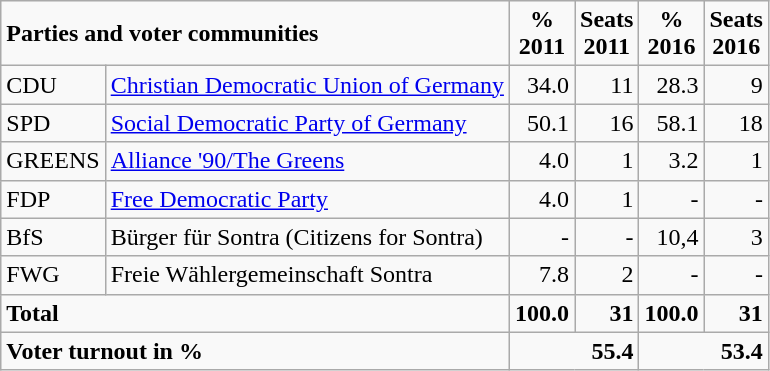<table class="wikitable">
<tr --  class="hintergrundfarbe5">
<td colspan="2"><strong>Parties and voter communities</strong></td>
<td align="center"><strong>%<br>2011</strong></td>
<td align="center"><strong>Seats<br>2011</strong></td>
<td align="center"><strong>%<br>2016</strong></td>
<td align="center"><strong>Seats<br>2016</strong></td>
</tr>
<tr --->
<td>CDU</td>
<td><a href='#'>Christian Democratic Union of Germany</a></td>
<td align="right">34.0</td>
<td align="right">11</td>
<td align="right">28.3</td>
<td align="right">9</td>
</tr>
<tr --->
<td>SPD</td>
<td><a href='#'>Social Democratic Party of Germany</a></td>
<td align="right">50.1</td>
<td align="right">16</td>
<td align="right">58.1</td>
<td align="right">18</td>
</tr>
<tr --->
<td>GREENS</td>
<td><a href='#'>Alliance '90/The Greens</a></td>
<td align="right">4.0</td>
<td align="right">1</td>
<td align="right">3.2</td>
<td align="right">1</td>
</tr>
<tr --->
<td>FDP</td>
<td><a href='#'>Free Democratic Party</a></td>
<td align="right">4.0</td>
<td align="right">1</td>
<td align="right">-</td>
<td align="right">-</td>
</tr>
<tr --->
<td>BfS</td>
<td>Bürger für Sontra (Citizens for Sontra)</td>
<td align="right">-</td>
<td align="right">-</td>
<td align="right">10,4</td>
<td align="right">3</td>
</tr>
<tr --->
<td>FWG</td>
<td>Freie Wählergemeinschaft Sontra</td>
<td align="right">7.8</td>
<td align="right">2</td>
<td align="right">-</td>
<td align="right">-</td>
</tr>
<tr --->
<td colspan="2"><strong>Total</strong></td>
<td align="right"><strong>100.0</strong></td>
<td align="right"><strong>31</strong></td>
<td align="right"><strong>100.0</strong></td>
<td align="right"><strong>31</strong></td>
</tr>
<tr -- class="hintergrundfarbe5">
<td colspan="2"><strong>Voter turnout in %</strong></td>
<td colspan="2" align="right"><strong>55.4</strong></td>
<td colspan="2" align="right"><strong>53.4</strong></td>
</tr>
</table>
